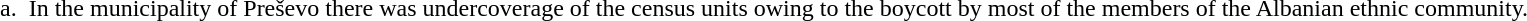<table style="margin-left:13px; line-height:150%">
<tr>
<td style="text-align:leftt;vertical-align:top;">a. </td>
<td>In the municipality of Preševo there was undercoverage of the census units owing to the boycott by most of the members of the Albanian ethnic community.</td>
</tr>
</table>
